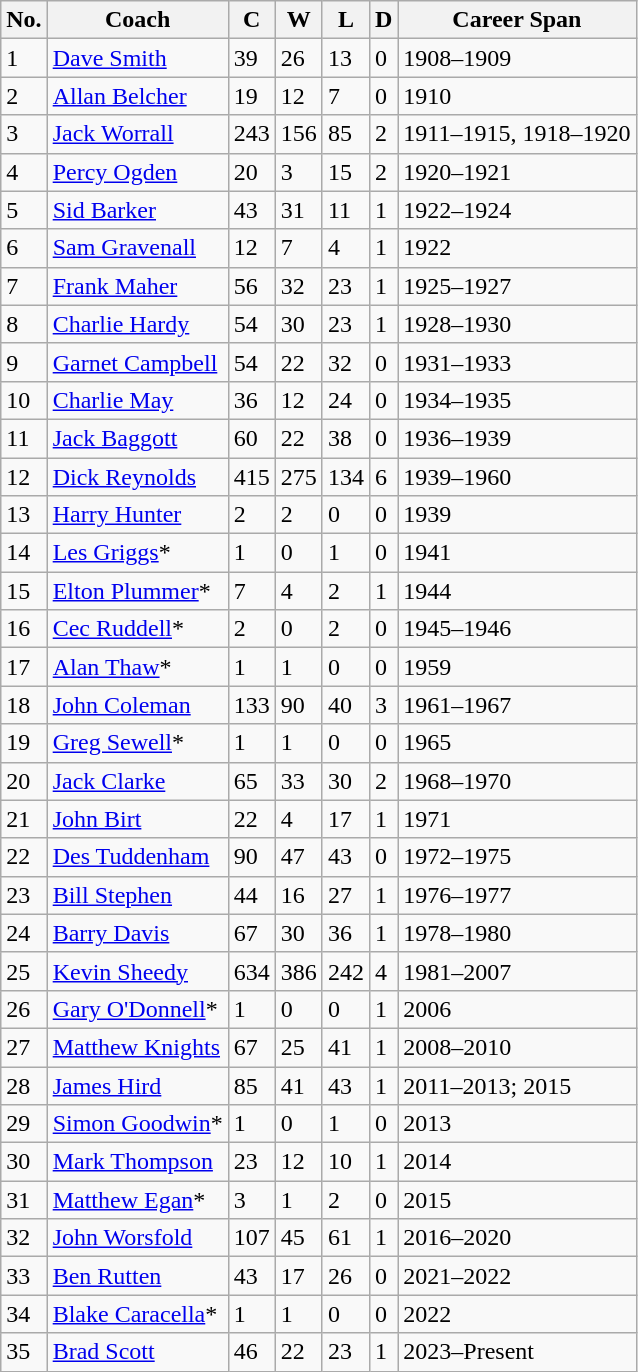<table class="wikitable sortable">
<tr>
<th><strong>No.</strong></th>
<th><strong>Coach</strong></th>
<th><strong>C</strong></th>
<th><strong>W</strong></th>
<th><strong>L</strong></th>
<th><strong>D</strong></th>
<th><strong>Career Span</strong></th>
</tr>
<tr>
<td>1</td>
<td><a href='#'>Dave Smith</a></td>
<td>39</td>
<td>26</td>
<td>13</td>
<td>0</td>
<td>1908–1909</td>
</tr>
<tr>
<td>2</td>
<td><a href='#'>Allan Belcher</a></td>
<td>19</td>
<td>12</td>
<td>7</td>
<td>0</td>
<td>1910</td>
</tr>
<tr>
<td>3</td>
<td><a href='#'>Jack Worrall</a></td>
<td>243</td>
<td>156</td>
<td>85</td>
<td>2</td>
<td>1911–1915, 1918–1920</td>
</tr>
<tr>
<td>4</td>
<td><a href='#'>Percy Ogden</a></td>
<td>20</td>
<td>3</td>
<td>15</td>
<td>2</td>
<td>1920–1921</td>
</tr>
<tr>
<td>5</td>
<td><a href='#'>Sid Barker</a></td>
<td>43</td>
<td>31</td>
<td>11</td>
<td>1</td>
<td>1922–1924</td>
</tr>
<tr>
<td>6</td>
<td><a href='#'>Sam Gravenall</a></td>
<td>12</td>
<td>7</td>
<td>4</td>
<td>1</td>
<td>1922</td>
</tr>
<tr>
<td>7</td>
<td><a href='#'>Frank Maher</a></td>
<td>56</td>
<td>32</td>
<td>23</td>
<td>1</td>
<td>1925–1927</td>
</tr>
<tr>
<td>8</td>
<td><a href='#'>Charlie Hardy</a></td>
<td>54</td>
<td>30</td>
<td>23</td>
<td>1</td>
<td>1928–1930</td>
</tr>
<tr>
<td>9</td>
<td><a href='#'>Garnet Campbell</a></td>
<td>54</td>
<td>22</td>
<td>32</td>
<td>0</td>
<td>1931–1933</td>
</tr>
<tr>
<td>10</td>
<td><a href='#'>Charlie May</a></td>
<td>36</td>
<td>12</td>
<td>24</td>
<td>0</td>
<td>1934–1935</td>
</tr>
<tr>
<td>11</td>
<td><a href='#'>Jack Baggott</a></td>
<td>60</td>
<td>22</td>
<td>38</td>
<td>0</td>
<td>1936–1939</td>
</tr>
<tr>
<td>12</td>
<td><a href='#'>Dick Reynolds</a></td>
<td>415</td>
<td>275</td>
<td>134</td>
<td>6</td>
<td>1939–1960</td>
</tr>
<tr>
<td>13</td>
<td><a href='#'>Harry Hunter</a></td>
<td>2</td>
<td>2</td>
<td>0</td>
<td>0</td>
<td>1939</td>
</tr>
<tr>
<td>14</td>
<td><a href='#'>Les Griggs</a>*</td>
<td>1</td>
<td>0</td>
<td>1</td>
<td>0</td>
<td>1941</td>
</tr>
<tr>
<td>15</td>
<td><a href='#'>Elton Plummer</a>*</td>
<td>7</td>
<td>4</td>
<td>2</td>
<td>1</td>
<td>1944</td>
</tr>
<tr>
<td>16</td>
<td><a href='#'>Cec Ruddell</a>*</td>
<td>2</td>
<td>0</td>
<td>2</td>
<td>0</td>
<td>1945–1946</td>
</tr>
<tr>
<td>17</td>
<td><a href='#'>Alan Thaw</a>*</td>
<td>1</td>
<td>1</td>
<td>0</td>
<td>0</td>
<td>1959</td>
</tr>
<tr>
<td>18</td>
<td><a href='#'>John Coleman</a></td>
<td>133</td>
<td>90</td>
<td>40</td>
<td>3</td>
<td>1961–1967</td>
</tr>
<tr>
<td>19</td>
<td><a href='#'>Greg Sewell</a>*</td>
<td>1</td>
<td>1</td>
<td>0</td>
<td>0</td>
<td>1965</td>
</tr>
<tr>
<td>20</td>
<td><a href='#'>Jack Clarke</a></td>
<td>65</td>
<td>33</td>
<td>30</td>
<td>2</td>
<td>1968–1970</td>
</tr>
<tr>
<td>21</td>
<td><a href='#'>John Birt</a></td>
<td>22</td>
<td>4</td>
<td>17</td>
<td>1</td>
<td>1971</td>
</tr>
<tr>
<td>22</td>
<td><a href='#'>Des Tuddenham</a></td>
<td>90</td>
<td>47</td>
<td>43</td>
<td>0</td>
<td>1972–1975</td>
</tr>
<tr>
<td>23</td>
<td><a href='#'>Bill Stephen</a></td>
<td>44</td>
<td>16</td>
<td>27</td>
<td>1</td>
<td>1976–1977</td>
</tr>
<tr>
<td>24</td>
<td><a href='#'>Barry Davis</a></td>
<td>67</td>
<td>30</td>
<td>36</td>
<td>1</td>
<td>1978–1980</td>
</tr>
<tr>
<td>25</td>
<td><a href='#'>Kevin Sheedy</a></td>
<td>634</td>
<td>386</td>
<td>242</td>
<td>4</td>
<td>1981–2007</td>
</tr>
<tr>
<td>26</td>
<td><a href='#'>Gary O'Donnell</a>*</td>
<td>1</td>
<td>0</td>
<td>0</td>
<td>1</td>
<td>2006</td>
</tr>
<tr>
<td>27</td>
<td><a href='#'>Matthew Knights</a></td>
<td>67</td>
<td>25</td>
<td>41</td>
<td>1</td>
<td>2008–2010</td>
</tr>
<tr>
<td>28</td>
<td><a href='#'>James Hird</a></td>
<td>85</td>
<td>41</td>
<td>43</td>
<td>1</td>
<td>2011–2013; 2015</td>
</tr>
<tr>
<td>29</td>
<td><a href='#'>Simon Goodwin</a>*</td>
<td>1</td>
<td>0</td>
<td>1</td>
<td>0</td>
<td>2013</td>
</tr>
<tr>
<td>30</td>
<td><a href='#'>Mark Thompson</a></td>
<td>23</td>
<td>12</td>
<td>10</td>
<td>1</td>
<td>2014</td>
</tr>
<tr>
<td>31</td>
<td><a href='#'>Matthew Egan</a>*</td>
<td>3</td>
<td>1</td>
<td>2</td>
<td>0</td>
<td>2015</td>
</tr>
<tr>
<td>32</td>
<td><a href='#'>John Worsfold</a></td>
<td>107</td>
<td>45</td>
<td>61</td>
<td>1</td>
<td>2016–2020</td>
</tr>
<tr>
<td>33</td>
<td><a href='#'>Ben Rutten</a></td>
<td>43</td>
<td>17</td>
<td>26</td>
<td>0</td>
<td>2021–2022</td>
</tr>
<tr>
<td>34</td>
<td><a href='#'>Blake Caracella</a>*</td>
<td>1</td>
<td>1</td>
<td>0</td>
<td>0</td>
<td>2022</td>
</tr>
<tr>
<td>35</td>
<td><a href='#'>Brad Scott</a></td>
<td>46</td>
<td>22</td>
<td>23</td>
<td>1</td>
<td>2023–Present</td>
</tr>
</table>
